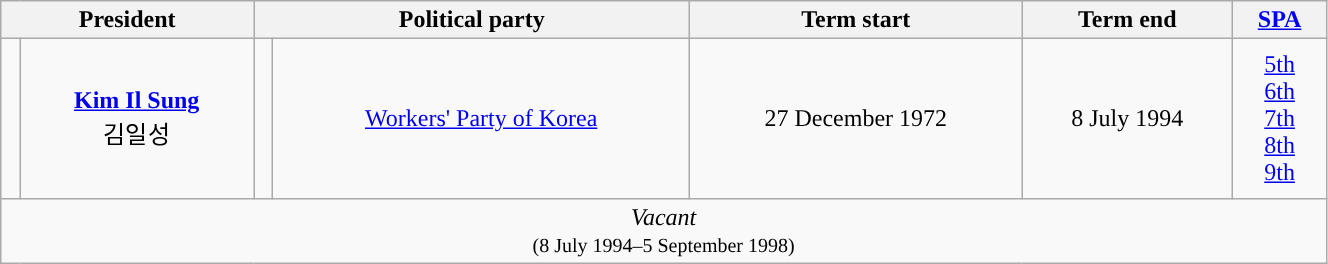<table class="wikitable" style="text-align:center; width:70%; border:1px #AAAAFF solid">
<tr>
<th colspan="2" width="0" align="center">President</th>
<th colspan="2" width="0" align="center">Political party</th>
<th width="0" align="center">Term start</th>
<th>Term end</th>
<th><a href='#'>SPA</a></th>
</tr>
<tr>
<td rowspan="1"></td>
<td rowspan="1"><strong><a href='#'>Kim Il Sung</a></strong><br><span>김일성</span><br></td>
<td height="99" rowspan="1" style="background:"></td>
<td rowspan="1"><a href='#'>Workers' Party of Korea</a></td>
<td rowspan="1">27 December 1972</td>
<td rowspan="1">8 July 1994</td>
<td><a href='#'>5th</a><br><a href='#'>6th</a><br><a href='#'>7th</a><br><a href='#'>8th</a><br><a href='#'>9th</a></td>
</tr>
<tr>
<td colspan="7"><em>Vacant</em><br><small>(8 July 1994–5 September 1998)</small></td>
</tr>
</table>
